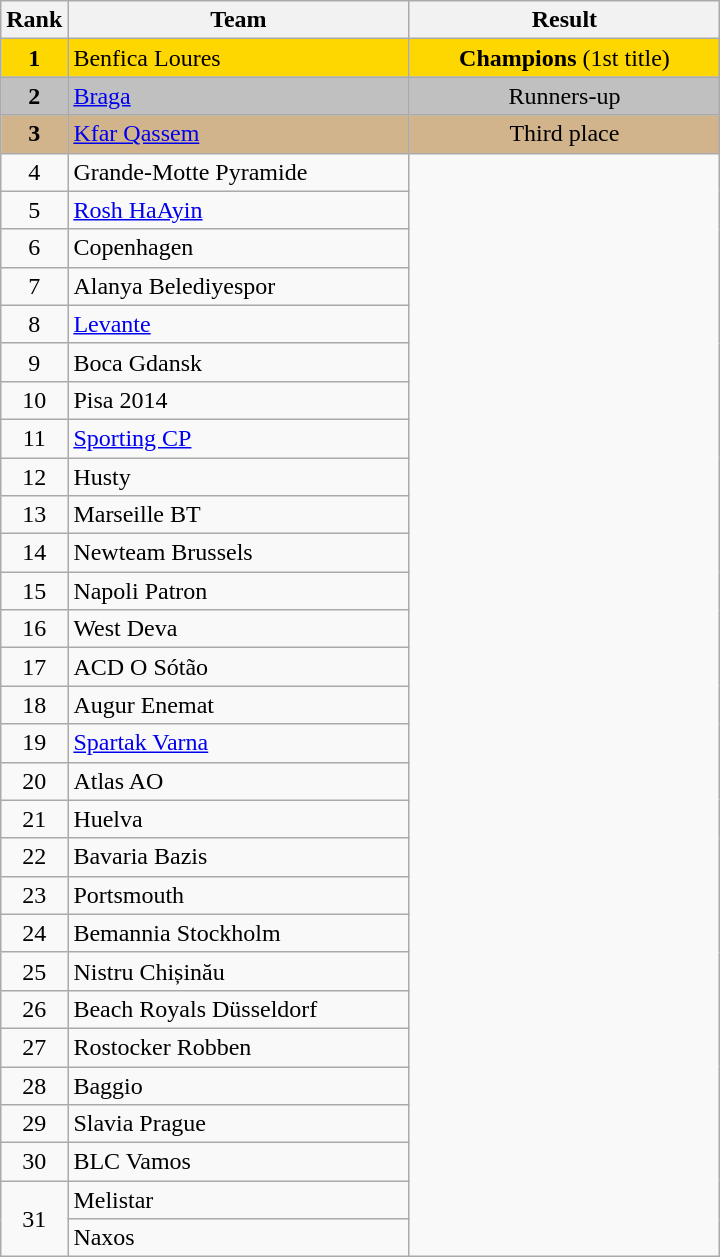<table class="wikitable" style="text-align:center">
<tr>
<th>Rank</th>
<th width=220>Team</th>
<th width=200>Result</th>
</tr>
<tr bgcolor="gold">
<td><strong>1</strong></td>
<td align="left"> Benfica Loures</td>
<td><strong>Champions</strong> (1st title)</td>
</tr>
<tr bgcolor="silver">
<td><strong>2</strong></td>
<td align="left"> <a href='#'>Braga</a></td>
<td>Runners-up</td>
</tr>
<tr bgcolor="tan">
<td><strong>3</strong></td>
<td align="left"> <a href='#'>Kfar Qassem</a></td>
<td>Third place</td>
</tr>
<tr>
<td>4</td>
<td align="left"> Grande-Motte Pyramide</td>
<td rowspan="29"></td>
</tr>
<tr>
<td>5</td>
<td align="left"> <a href='#'>Rosh HaAyin</a></td>
</tr>
<tr>
<td>6</td>
<td align="left"> Copenhagen</td>
</tr>
<tr>
<td>7</td>
<td align="left"> Alanya Belediyespor</td>
</tr>
<tr>
<td>8</td>
<td align="left"> <a href='#'>Levante</a></td>
</tr>
<tr>
<td>9</td>
<td align="left"> Boca Gdansk</td>
</tr>
<tr>
<td>10</td>
<td align="left"> Pisa 2014</td>
</tr>
<tr>
<td>11</td>
<td align="left"> <a href='#'>Sporting CP</a></td>
</tr>
<tr>
<td>12</td>
<td align="left"> Husty</td>
</tr>
<tr>
<td>13</td>
<td align="left"> Marseille BT</td>
</tr>
<tr>
<td>14</td>
<td align="left"> Newteam Brussels</td>
</tr>
<tr>
<td>15</td>
<td align="left"> Napoli Patron</td>
</tr>
<tr>
<td>16</td>
<td align="left"> West Deva</td>
</tr>
<tr>
<td>17</td>
<td align="left"> ACD O Sótão</td>
</tr>
<tr>
<td>18</td>
<td align="left"> Augur Enemat</td>
</tr>
<tr>
<td>19</td>
<td align="left"> <a href='#'>Spartak Varna</a></td>
</tr>
<tr>
<td>20</td>
<td align="left"> Atlas AO</td>
</tr>
<tr>
<td>21</td>
<td align="left"> Huelva</td>
</tr>
<tr>
<td>22</td>
<td align="left"> Bavaria Bazis</td>
</tr>
<tr>
<td>23</td>
<td align="left"> Portsmouth</td>
</tr>
<tr>
<td>24</td>
<td align="left"> Bemannia Stockholm</td>
</tr>
<tr>
<td>25</td>
<td align="left"> Nistru Chișinău</td>
</tr>
<tr>
<td>26</td>
<td align="left"> Beach Royals Düsseldorf</td>
</tr>
<tr>
<td>27</td>
<td align="left"> Rostocker Robben</td>
</tr>
<tr>
<td>28</td>
<td align="left"> Baggio</td>
</tr>
<tr>
<td>29</td>
<td align="left"> Slavia Prague</td>
</tr>
<tr>
<td>30</td>
<td align="left"> BLC Vamos</td>
</tr>
<tr>
<td rowspan="2">31</td>
<td align="left"> Melistar</td>
</tr>
<tr>
<td align="left"> Naxos</td>
</tr>
</table>
